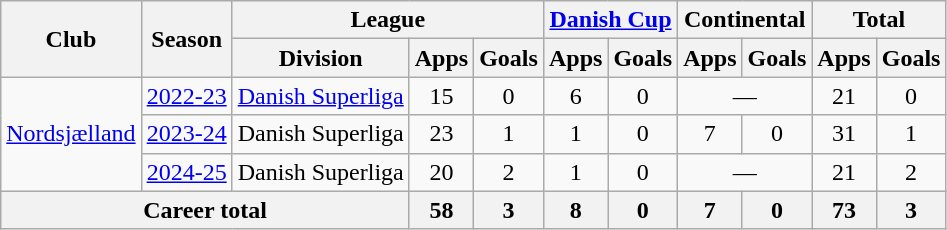<table class="wikitable" style="text-align: center">
<tr>
<th rowspan="2">Club</th>
<th rowspan="2">Season</th>
<th colspan="3">League</th>
<th colspan="2"><a href='#'>Danish Cup</a></th>
<th colspan="2">Continental</th>
<th colspan="2">Total</th>
</tr>
<tr>
<th>Division</th>
<th>Apps</th>
<th>Goals</th>
<th>Apps</th>
<th>Goals</th>
<th>Apps</th>
<th>Goals</th>
<th>Apps</th>
<th>Goals</th>
</tr>
<tr>
<td rowspan="3"><a href='#'>Nordsjælland</a></td>
<td><a href='#'>2022-23</a></td>
<td><a href='#'>Danish Superliga</a></td>
<td>15</td>
<td>0</td>
<td>6</td>
<td>0</td>
<td colspan="2">—</td>
<td>21</td>
<td>0</td>
</tr>
<tr>
<td><a href='#'>2023-24</a></td>
<td>Danish Superliga</td>
<td>23</td>
<td>1</td>
<td>1</td>
<td>0</td>
<td>7</td>
<td>0</td>
<td>31</td>
<td>1</td>
</tr>
<tr>
<td><a href='#'>2024-25</a></td>
<td>Danish Superliga</td>
<td>20</td>
<td>2</td>
<td>1</td>
<td>0</td>
<td colspan="2">—</td>
<td>21</td>
<td>2</td>
</tr>
<tr>
<th colspan="3">Career total</th>
<th>58</th>
<th>3</th>
<th>8</th>
<th>0</th>
<th>7</th>
<th>0</th>
<th>73</th>
<th>3</th>
</tr>
</table>
